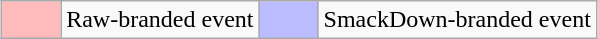<table class="wikitable" style="margin: 0 auto">
<tr>
<td style="background:#FBB; width:2em"></td>
<td Raw (WWE brand)>Raw-branded event</td>
<td style="background:#BBF; width:2em"></td>
<td SmackDown (WWE brand)>SmackDown-branded event</td>
</tr>
</table>
